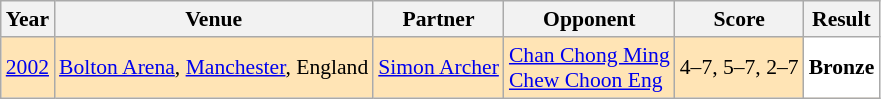<table class="sortable wikitable" style="font-size: 90%;">
<tr>
<th>Year</th>
<th>Venue</th>
<th>Partner</th>
<th>Opponent</th>
<th>Score</th>
<th>Result</th>
</tr>
<tr style="background:#FFE4B5">
<td align="center"><a href='#'>2002</a></td>
<td align="left"><a href='#'>Bolton Arena</a>, <a href='#'>Manchester</a>, England</td>
<td align="left"> <a href='#'>Simon Archer</a></td>
<td align="left"> <a href='#'>Chan Chong Ming</a><br> <a href='#'>Chew Choon Eng</a></td>
<td align="left">4–7, 5–7, 2–7</td>
<td style="text-align:left; background:white"> <strong>Bronze</strong></td>
</tr>
</table>
